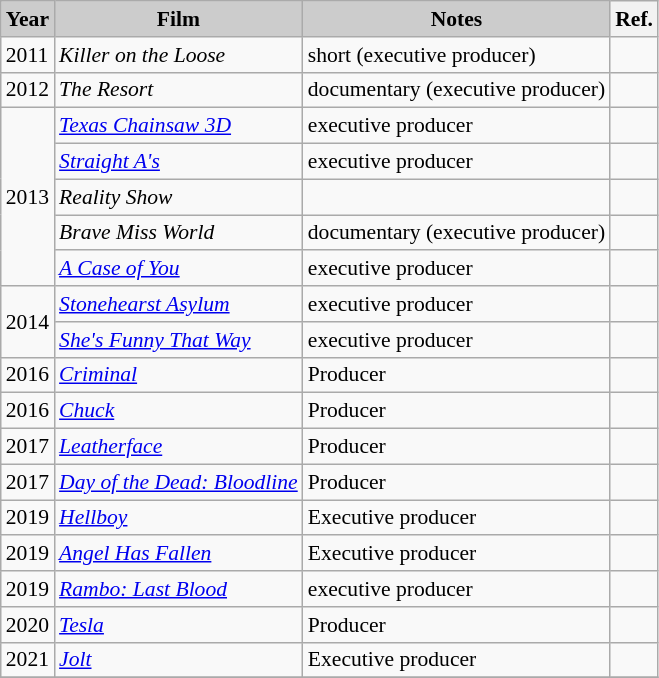<table class="wikitable" style="font-size:90%;">
<tr>
<th style="background: #CCCCCC;">Year</th>
<th style="background: #CCCCCC;">Film</th>
<th style="background: #CCCCCC;">Notes</th>
<th>Ref.</th>
</tr>
<tr>
<td>2011</td>
<td><em>Killer on the Loose</em></td>
<td>short (executive producer)</td>
<td></td>
</tr>
<tr>
<td>2012</td>
<td><em>The Resort</em></td>
<td>documentary (executive producer)</td>
<td></td>
</tr>
<tr>
<td rowspan=5>2013</td>
<td><em><a href='#'>Texas Chainsaw 3D</a></em></td>
<td>executive producer</td>
<td></td>
</tr>
<tr>
<td><em><a href='#'>Straight A's</a></em></td>
<td>executive producer</td>
<td></td>
</tr>
<tr>
<td><em>Reality Show</em></td>
<td></td>
<td></td>
</tr>
<tr>
<td><em>Brave Miss World</em></td>
<td>documentary (executive producer)</td>
<td></td>
</tr>
<tr>
<td><em><a href='#'>A Case of You</a></em></td>
<td>executive producer</td>
<td></td>
</tr>
<tr>
<td rowspan=2>2014</td>
<td><em><a href='#'>Stonehearst Asylum</a></em></td>
<td>executive producer</td>
<td></td>
</tr>
<tr>
<td><em><a href='#'>She's Funny That Way</a></em></td>
<td>executive producer</td>
<td></td>
</tr>
<tr>
<td>2016</td>
<td><em><a href='#'>Criminal</a></em></td>
<td>Producer</td>
<td></td>
</tr>
<tr>
<td>2016</td>
<td><em><a href='#'>Chuck</a></em></td>
<td>Producer</td>
<td></td>
</tr>
<tr>
<td>2017</td>
<td><em><a href='#'>Leatherface</a></em></td>
<td>Producer</td>
<td></td>
</tr>
<tr>
<td>2017</td>
<td><em><a href='#'>Day of the Dead: Bloodline</a></em></td>
<td>Producer</td>
<td></td>
</tr>
<tr>
<td>2019</td>
<td><em><a href='#'>Hellboy</a></em></td>
<td>Executive producer</td>
<td></td>
</tr>
<tr>
<td>2019</td>
<td><em><a href='#'>Angel Has Fallen</a></em></td>
<td>Executive producer</td>
<td></td>
</tr>
<tr>
<td>2019</td>
<td><em><a href='#'>Rambo: Last Blood</a></em></td>
<td>executive producer</td>
<td></td>
</tr>
<tr>
<td>2020</td>
<td><em><a href='#'>Tesla</a></em></td>
<td>Producer</td>
<td></td>
</tr>
<tr>
<td>2021</td>
<td><em><a href='#'>Jolt</a></em></td>
<td>Executive producer</td>
<td></td>
</tr>
<tr>
</tr>
</table>
